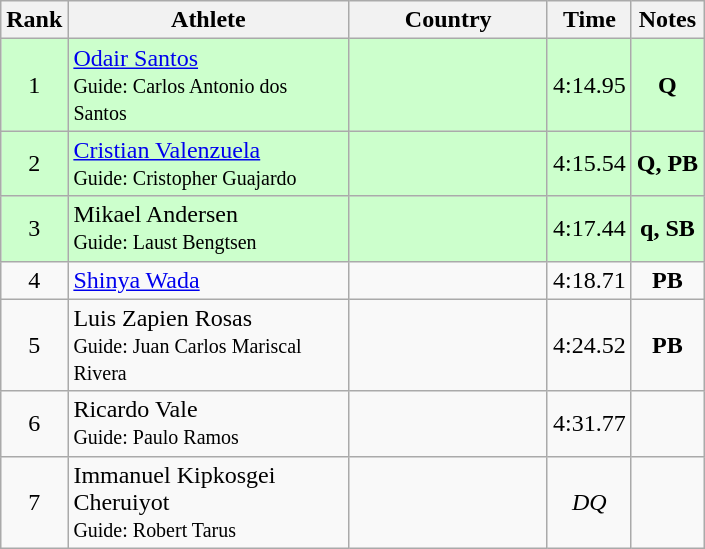<table class="wikitable sortable" style="text-align:center">
<tr>
<th>Rank</th>
<th style="width:180px">Athlete</th>
<th style="width:125px">Country</th>
<th>Time</th>
<th>Notes</th>
</tr>
<tr style="background:#cfc;">
<td>1</td>
<td style="text-align:left;"><a href='#'>Odair Santos</a><br><small>Guide: Carlos Antonio dos Santos</small></td>
<td style="text-align:left;"></td>
<td>4:14.95</td>
<td><strong>Q</strong></td>
</tr>
<tr style="background:#cfc;">
<td>2</td>
<td style="text-align:left;"><a href='#'>Cristian Valenzuela</a><br><small>Guide: Cristopher Guajardo</small></td>
<td style="text-align:left;"></td>
<td>4:15.54</td>
<td><strong>Q, PB</strong></td>
</tr>
<tr style="background:#cfc;">
<td>3</td>
<td style="text-align:left;">Mikael Andersen<br><small>Guide: Laust Bengtsen</small></td>
<td style="text-align:left;"></td>
<td>4:17.44</td>
<td><strong>q, SB</strong></td>
</tr>
<tr>
<td>4</td>
<td style="text-align:left;"><a href='#'>Shinya Wada</a></td>
<td style="text-align:left;"></td>
<td>4:18.71</td>
<td><strong>PB</strong></td>
</tr>
<tr>
<td>5</td>
<td style="text-align:left;">Luis Zapien Rosas<br><small>Guide: Juan Carlos Mariscal Rivera</small></td>
<td style="text-align:left;"></td>
<td>4:24.52</td>
<td><strong>PB</strong></td>
</tr>
<tr>
<td>6</td>
<td style="text-align:left;">Ricardo Vale<br><small>Guide: Paulo Ramos</small></td>
<td style="text-align:left;"></td>
<td>4:31.77</td>
<td></td>
</tr>
<tr>
<td>7</td>
<td style="text-align:left;">Immanuel Kipkosgei Cheruiyot<br><small>Guide: Robert Tarus</small></td>
<td style="text-align:left;"></td>
<td><em>DQ</em></td>
<td></td>
</tr>
</table>
